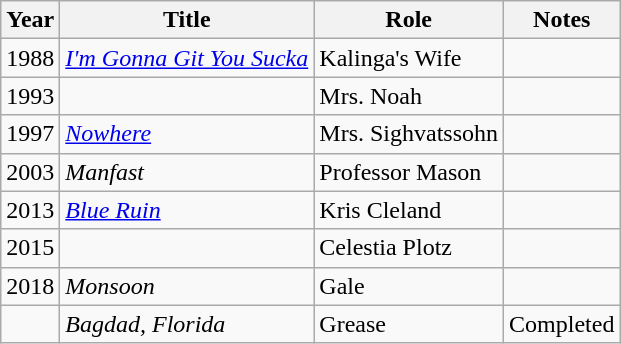<table class="wikitable sortable">
<tr>
<th>Year</th>
<th>Title</th>
<th>Role</th>
<th class="unsortable">Notes</th>
</tr>
<tr>
<td>1988</td>
<td><em><a href='#'>I'm Gonna Git You Sucka</a></em></td>
<td>Kalinga's Wife</td>
<td></td>
</tr>
<tr>
<td>1993</td>
<td><em></em></td>
<td>Mrs. Noah</td>
<td></td>
</tr>
<tr>
<td>1997</td>
<td><em><a href='#'>Nowhere</a></em></td>
<td>Mrs. Sighvatssohn</td>
<td></td>
</tr>
<tr>
<td>2003</td>
<td><em>Manfast</em></td>
<td>Professor Mason</td>
<td></td>
</tr>
<tr>
<td>2013</td>
<td><em><a href='#'>Blue Ruin</a></em></td>
<td>Kris Cleland</td>
<td></td>
</tr>
<tr>
<td>2015</td>
<td><em></em></td>
<td>Celestia Plotz</td>
<td></td>
</tr>
<tr>
<td>2018</td>
<td><em>Monsoon</em></td>
<td>Gale</td>
<td></td>
</tr>
<tr>
<td></td>
<td><em>Bagdad, Florida</em></td>
<td>Grease</td>
<td>Completed</td>
</tr>
</table>
